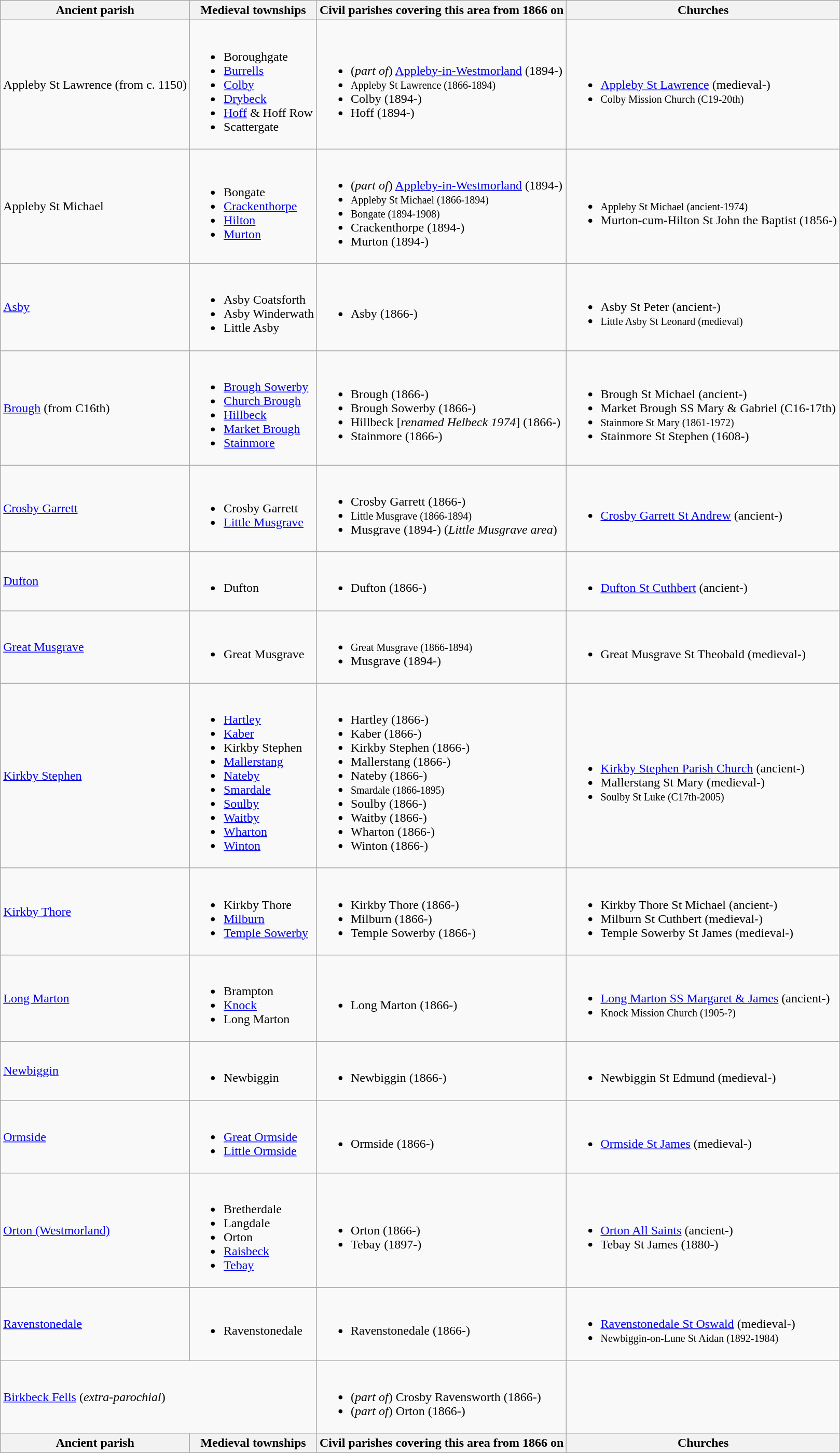<table class="wikitable">
<tr>
<th>Ancient parish</th>
<th>Medieval townships</th>
<th>Civil parishes covering this area from 1866 on</th>
<th>Churches</th>
</tr>
<tr>
<td>Appleby St Lawrence (from c. 1150)</td>
<td><br><ul><li>Boroughgate</li><li><a href='#'>Burrells</a></li><li><a href='#'>Colby</a></li><li><a href='#'>Drybeck</a></li><li><a href='#'>Hoff</a> & Hoff Row</li><li>Scattergate</li></ul></td>
<td><br><ul><li>(<em>part of</em>) <a href='#'>Appleby-in-Westmorland</a> (1894-)</li><li><small>Appleby St Lawrence (1866-1894)</small></li><li>Colby (1894-)</li><li>Hoff (1894-)</li></ul></td>
<td><br><ul><li><a href='#'>Appleby St Lawrence</a> (medieval-)</li><li><small>Colby Mission Church (C19-20th)</small></li></ul></td>
</tr>
<tr>
<td>Appleby St Michael</td>
<td><br><ul><li>Bongate</li><li><a href='#'>Crackenthorpe</a></li><li><a href='#'>Hilton</a></li><li><a href='#'>Murton</a></li></ul></td>
<td><br><ul><li>(<em>part of</em>) <a href='#'>Appleby-in-Westmorland</a> (1894-)</li><li><small>Appleby St Michael (1866-1894)</small></li><li><small>Bongate (1894-1908)</small></li><li>Crackenthorpe (1894-)</li><li>Murton (1894-)</li></ul></td>
<td><br><ul><li><small>Appleby St Michael (ancient-1974)</small></li><li>Murton-cum-Hilton St John the Baptist (1856-)</li></ul></td>
</tr>
<tr>
<td><a href='#'>Asby</a></td>
<td><br><ul><li>Asby Coatsforth</li><li>Asby Winderwath</li><li>Little Asby</li></ul></td>
<td><br><ul><li>Asby (1866-)</li></ul></td>
<td><br><ul><li>Asby St Peter (ancient-)</li><li><small>Little Asby St Leonard (medieval)</small></li></ul></td>
</tr>
<tr>
<td><a href='#'>Brough</a> (from C16th)</td>
<td><br><ul><li><a href='#'>Brough Sowerby</a></li><li><a href='#'>Church Brough</a></li><li><a href='#'>Hillbeck</a></li><li><a href='#'>Market Brough</a></li><li><a href='#'>Stainmore</a></li></ul></td>
<td><br><ul><li>Brough (1866-)</li><li>Brough Sowerby (1866-)</li><li>Hillbeck [<em>renamed Helbeck 1974</em>] (1866-)</li><li>Stainmore (1866-)</li></ul></td>
<td><br><ul><li>Brough St Michael (ancient-)</li><li>Market Brough SS Mary & Gabriel (C16-17th)</li><li><small>Stainmore St Mary (1861-1972)</small></li><li>Stainmore St Stephen (1608-)</li></ul></td>
</tr>
<tr>
<td><a href='#'>Crosby Garrett</a></td>
<td><br><ul><li>Crosby Garrett</li><li><a href='#'>Little Musgrave</a></li></ul></td>
<td><br><ul><li>Crosby Garrett (1866-)</li><li><small>Little Musgrave (1866-1894)</small></li><li>Musgrave (1894-) (<em>Little Musgrave area</em>)</li></ul></td>
<td><br><ul><li><a href='#'>Crosby Garrett St Andrew</a> (ancient-)</li></ul></td>
</tr>
<tr>
<td><a href='#'>Dufton</a></td>
<td><br><ul><li>Dufton</li></ul></td>
<td><br><ul><li>Dufton (1866-)</li></ul></td>
<td><br><ul><li><a href='#'>Dufton St Cuthbert</a> (ancient-)</li></ul></td>
</tr>
<tr>
<td><a href='#'>Great Musgrave</a></td>
<td><br><ul><li>Great Musgrave</li></ul></td>
<td><br><ul><li><small>Great Musgrave (1866-1894)</small></li><li>Musgrave (1894-)</li></ul></td>
<td><br><ul><li>Great Musgrave St Theobald (medieval-)</li></ul></td>
</tr>
<tr>
<td><a href='#'>Kirkby Stephen</a></td>
<td><br><ul><li><a href='#'>Hartley</a></li><li><a href='#'>Kaber</a></li><li>Kirkby Stephen</li><li><a href='#'>Mallerstang</a></li><li><a href='#'>Nateby</a></li><li><a href='#'>Smardale</a></li><li><a href='#'>Soulby</a></li><li><a href='#'>Waitby</a></li><li><a href='#'>Wharton</a></li><li><a href='#'>Winton</a></li></ul></td>
<td><br><ul><li>Hartley (1866-)</li><li>Kaber (1866-)</li><li>Kirkby Stephen (1866-)</li><li>Mallerstang (1866-)</li><li>Nateby (1866-)</li><li><small>Smardale (1866-1895)</small></li><li>Soulby (1866-)</li><li>Waitby (1866-)</li><li>Wharton (1866-)</li><li>Winton (1866-)</li></ul></td>
<td><br><ul><li><a href='#'>Kirkby Stephen Parish Church</a> (ancient-)</li><li>Mallerstang St Mary (medieval-)</li><li><small>Soulby St Luke (C17th-2005)</small></li></ul></td>
</tr>
<tr>
<td><a href='#'>Kirkby Thore</a></td>
<td><br><ul><li>Kirkby Thore</li><li><a href='#'>Milburn</a></li><li><a href='#'>Temple Sowerby</a></li></ul></td>
<td><br><ul><li>Kirkby Thore (1866-)</li><li>Milburn (1866-)</li><li>Temple Sowerby (1866-)</li></ul></td>
<td><br><ul><li>Kirkby Thore St Michael (ancient-)</li><li>Milburn St Cuthbert (medieval-)</li><li>Temple Sowerby St James (medieval-)</li></ul></td>
</tr>
<tr>
<td><a href='#'>Long Marton</a></td>
<td><br><ul><li>Brampton</li><li><a href='#'>Knock</a></li><li>Long Marton</li></ul></td>
<td><br><ul><li>Long Marton (1866-)</li></ul></td>
<td><br><ul><li><a href='#'>Long Marton SS Margaret & James</a> (ancient-)</li><li><small>Knock Mission Church (1905-?)</small></li></ul></td>
</tr>
<tr>
<td><a href='#'>Newbiggin</a></td>
<td><br><ul><li>Newbiggin</li></ul></td>
<td><br><ul><li>Newbiggin (1866-)</li></ul></td>
<td><br><ul><li>Newbiggin St Edmund (medieval-)</li></ul></td>
</tr>
<tr>
<td><a href='#'>Ormside</a></td>
<td><br><ul><li><a href='#'>Great Ormside</a></li><li><a href='#'>Little Ormside</a></li></ul></td>
<td><br><ul><li>Ormside (1866-)</li></ul></td>
<td><br><ul><li><a href='#'>Ormside St James</a> (medieval-)</li></ul></td>
</tr>
<tr>
<td><a href='#'>Orton (Westmorland)</a></td>
<td><br><ul><li>Bretherdale</li><li>Langdale</li><li>Orton</li><li><a href='#'>Raisbeck</a></li><li><a href='#'>Tebay</a></li></ul></td>
<td><br><ul><li>Orton (1866-)</li><li>Tebay (1897-)</li></ul></td>
<td><br><ul><li><a href='#'>Orton All Saints</a> (ancient-)</li><li>Tebay St James (1880-)</li></ul></td>
</tr>
<tr>
<td><a href='#'>Ravenstonedale</a></td>
<td><br><ul><li>Ravenstonedale</li></ul></td>
<td><br><ul><li>Ravenstonedale (1866-)</li></ul></td>
<td><br><ul><li><a href='#'>Ravenstonedale St Oswald</a> (medieval-)</li><li><small>Newbiggin-on-Lune St Aidan (1892-1984)</small></li></ul></td>
</tr>
<tr>
<td colspan="2"><a href='#'>Birkbeck Fells</a> (<em>extra-parochial</em>)</td>
<td><br><ul><li>(<em>part of</em>) Crosby Ravensworth (1866-)</li><li>(<em>part of</em>) Orton (1866-)</li></ul></td>
<td></td>
</tr>
<tr>
<th>Ancient parish</th>
<th>Medieval townships</th>
<th>Civil parishes covering this area from 1866 on</th>
<th>Churches</th>
</tr>
</table>
